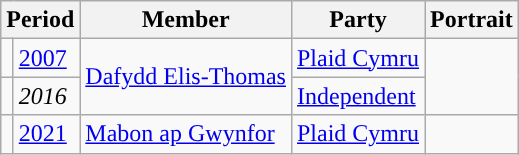<table class="wikitable">
<tr>
<th colspan=2>Period</th>
<th>Member</th>
<th>Party</th>
<th>Portrait</th>
</tr>
<tr>
<td style="background-color: "></td>
<td><a href='#'>2007</a></td>
<td rowspan=2><a href='#'>Dafydd Elis-Thomas</a></td>
<td><a href='#'>Plaid Cymru</a></td>
<td rowspan=2></td>
</tr>
<tr>
<td style="background-color: "></td>
<td><em>2016</em></td>
<td><a href='#'>Independent</a></td>
</tr>
<tr>
<td style="background-color: "></td>
<td><a href='#'>2021</a></td>
<td><a href='#'>Mabon ap Gwynfor</a></td>
<td><a href='#'>Plaid Cymru</a></td>
<td></td>
</tr>
</table>
